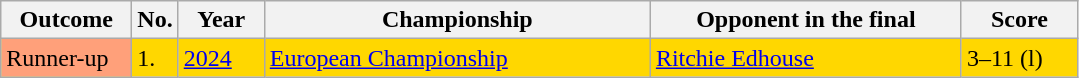<table class="sortable wikitable">
<tr>
<th width="80">Outcome</th>
<th width="20">No.</th>
<th width="50">Year</th>
<th style="width:250px;">Championship</th>
<th style="width:200px;">Opponent in the final</th>
<th width="70">Score</th>
</tr>
<tr style="background:gold;">
<td style="background:#ffa07a;">Runner-up</td>
<td>1.</td>
<td><a href='#'>2024</a></td>
<td><a href='#'>European Championship</a></td>
<td> <a href='#'>Ritchie Edhouse</a></td>
<td>3–11 (l)</td>
</tr>
</table>
